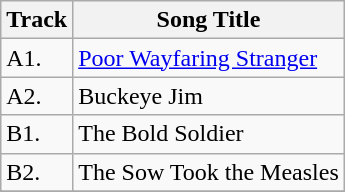<table class="wikitable">
<tr>
<th>Track</th>
<th>Song Title</th>
</tr>
<tr>
<td>A1.</td>
<td><a href='#'>Poor Wayfaring Stranger</a></td>
</tr>
<tr>
<td>A2.</td>
<td>Buckeye Jim</td>
</tr>
<tr>
<td>B1.</td>
<td>The Bold Soldier</td>
</tr>
<tr>
<td>B2.</td>
<td>The Sow Took the Measles</td>
</tr>
<tr>
</tr>
</table>
